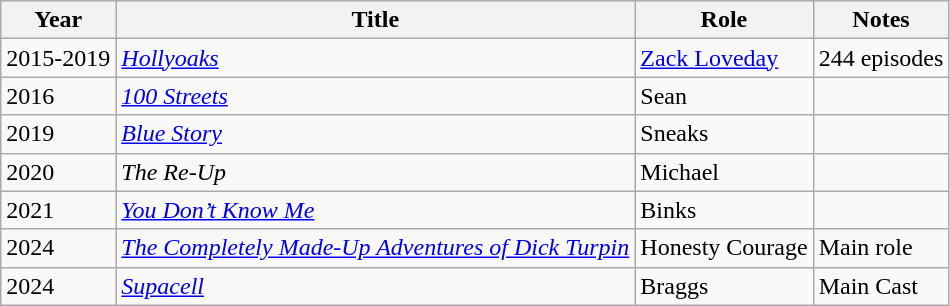<table class="wikitable sortable">
<tr>
<th>Year</th>
<th>Title</th>
<th>Role</th>
<th class="unsortable">Notes</th>
</tr>
<tr>
<td>2015-2019</td>
<td><em><a href='#'>Hollyoaks</a></em></td>
<td><a href='#'>Zack Loveday</a></td>
<td>244 episodes</td>
</tr>
<tr>
<td>2016</td>
<td><em><a href='#'>100 Streets</a></em></td>
<td>Sean</td>
<td></td>
</tr>
<tr>
<td>2019</td>
<td><em><a href='#'>Blue Story</a></em></td>
<td>Sneaks</td>
<td></td>
</tr>
<tr>
<td>2020</td>
<td><em>The Re-Up</em></td>
<td>Michael</td>
<td></td>
</tr>
<tr>
<td>2021</td>
<td><em><a href='#'>You Don’t Know Me</a></em></td>
<td>Binks</td>
<td></td>
</tr>
<tr>
<td>2024</td>
<td><em><a href='#'>The Completely Made-Up Adventures of Dick Turpin</a></em></td>
<td>Honesty Courage</td>
<td>Main role</td>
</tr>
<tr>
<td>2024</td>
<td><em><a href='#'>Supacell</a></em></td>
<td>Braggs</td>
<td>Main Cast</td>
</tr>
</table>
